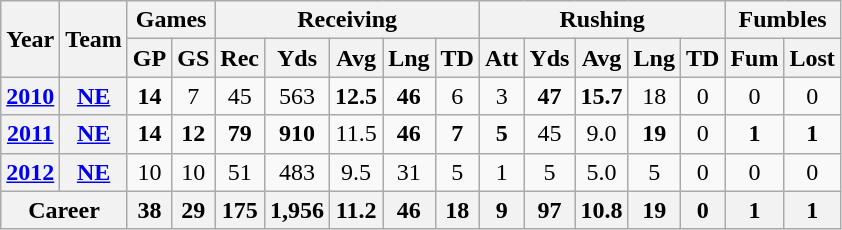<table class="wikitable" style="text-align: center;">
<tr>
<th rowspan="2">Year</th>
<th rowspan="2">Team</th>
<th colspan="2">Games</th>
<th colspan="5">Receiving</th>
<th colspan="5">Rushing</th>
<th colspan="2">Fumbles</th>
</tr>
<tr>
<th>GP</th>
<th>GS</th>
<th>Rec</th>
<th>Yds</th>
<th>Avg</th>
<th>Lng</th>
<th>TD</th>
<th>Att</th>
<th>Yds</th>
<th>Avg</th>
<th>Lng</th>
<th>TD</th>
<th>Fum</th>
<th>Lost</th>
</tr>
<tr>
<th><a href='#'>2010</a></th>
<th><a href='#'>NE</a></th>
<td><strong>14</strong></td>
<td>7</td>
<td>45</td>
<td>563</td>
<td><strong>12.5</strong></td>
<td><strong>46</strong></td>
<td>6</td>
<td>3</td>
<td><strong>47</strong></td>
<td><strong>15.7</strong></td>
<td>18</td>
<td>0</td>
<td>0</td>
<td>0</td>
</tr>
<tr>
<th><a href='#'>2011</a></th>
<th><a href='#'>NE</a></th>
<td><strong>14</strong></td>
<td><strong>12</strong></td>
<td><strong>79</strong></td>
<td><strong>910</strong></td>
<td>11.5</td>
<td><strong>46</strong></td>
<td><strong>7</strong></td>
<td><strong>5</strong></td>
<td>45</td>
<td>9.0</td>
<td><strong>19</strong></td>
<td>0</td>
<td><strong>1</strong></td>
<td><strong>1</strong></td>
</tr>
<tr>
<th><a href='#'>2012</a></th>
<th><a href='#'>NE</a></th>
<td>10</td>
<td>10</td>
<td>51</td>
<td>483</td>
<td>9.5</td>
<td>31</td>
<td>5</td>
<td>1</td>
<td>5</td>
<td>5.0</td>
<td>5</td>
<td>0</td>
<td>0</td>
<td>0</td>
</tr>
<tr>
<th colspan="2">Career</th>
<th>38</th>
<th>29</th>
<th>175</th>
<th>1,956</th>
<th>11.2</th>
<th>46</th>
<th>18</th>
<th>9</th>
<th>97</th>
<th>10.8</th>
<th>19</th>
<th>0</th>
<th>1</th>
<th>1</th>
</tr>
</table>
